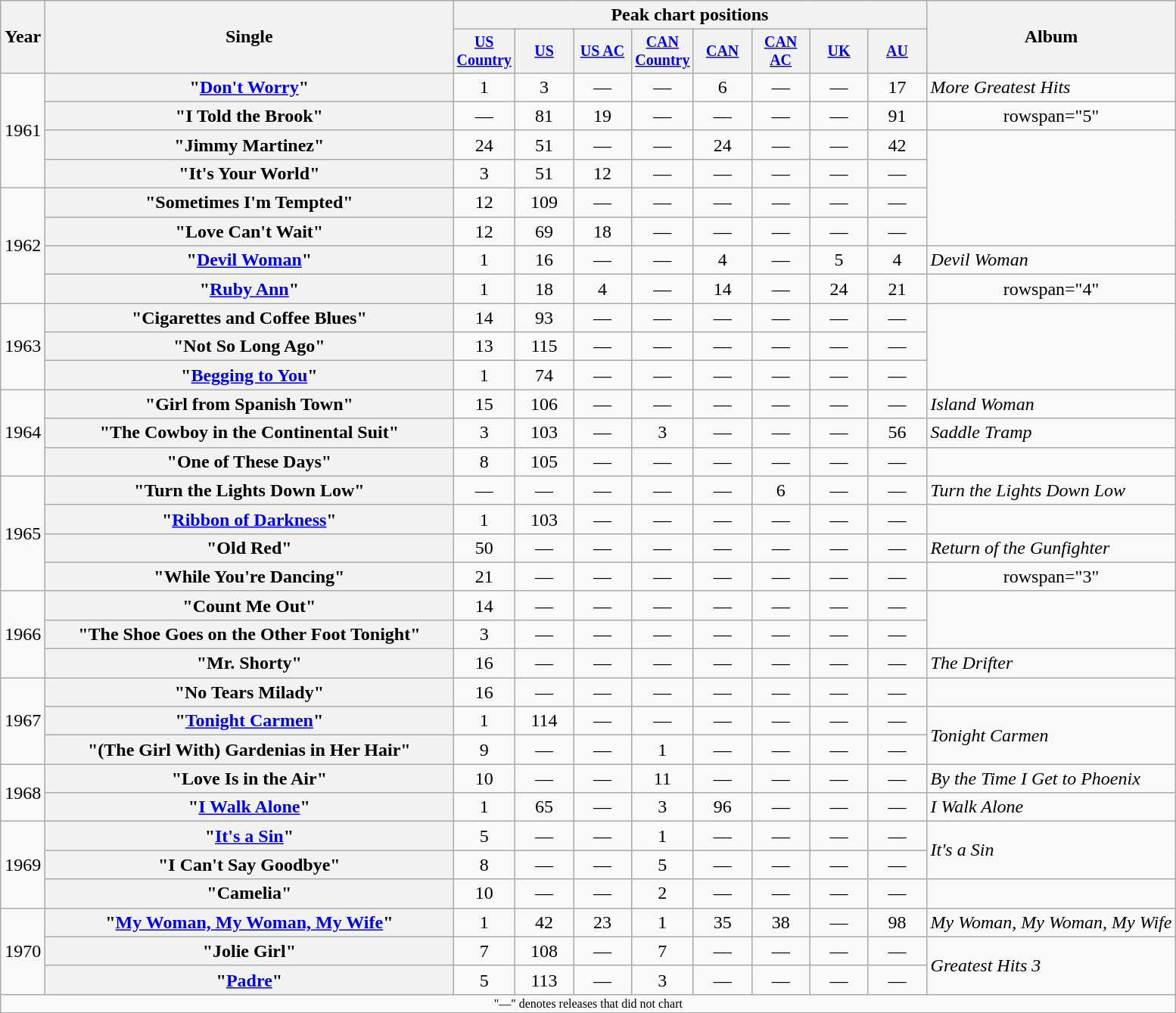<table class="wikitable plainrowheaders" style="text-align:center;">
<tr>
<th rowspan="2">Year</th>
<th rowspan="2" style="width:22em;">Single</th>
<th colspan="8">Peak chart positions</th>
<th rowspan="2">Album</th>
</tr>
<tr style="font-size:smaller;">
<th width="45"><a href='#'>US Country</a><br></th>
<th width="45"><a href='#'>US</a><br></th>
<th width="45"><a href='#'>US AC</a><br></th>
<th width="45"><a href='#'>CAN Country</a><br></th>
<th width="45"><a href='#'>CAN</a><br></th>
<th width="45"><a href='#'>CAN AC</a><br></th>
<th width="45"><a href='#'>UK</a><br></th>
<th width="45"><a href='#'>AU</a></th>
</tr>
<tr>
<td rowspan="4">1961</td>
<th scope="row">"<a href='#'>Don't Worry</a>"</th>
<td>1</td>
<td>3</td>
<td>—</td>
<td>—</td>
<td>6</td>
<td>—</td>
<td>—</td>
<td>17</td>
<td align="left"><em>More Greatest Hits</em></td>
</tr>
<tr>
<th scope="row">"I Told the Brook"</th>
<td>—</td>
<td>81</td>
<td>19</td>
<td>—</td>
<td>—</td>
<td>—</td>
<td>—</td>
<td>91</td>
<td>rowspan="5" </td>
</tr>
<tr>
<th scope="row">"Jimmy Martinez"</th>
<td>24</td>
<td>51</td>
<td>—</td>
<td>—</td>
<td>24</td>
<td>—</td>
<td>—</td>
<td>42</td>
</tr>
<tr>
<th scope="row">"It's Your World"</th>
<td>3</td>
<td>51</td>
<td>12</td>
<td>—</td>
<td>—</td>
<td>—</td>
<td>—</td>
<td>—</td>
</tr>
<tr>
<td rowspan="4">1962</td>
<th scope="row">"Sometimes I'm Tempted"</th>
<td>12</td>
<td>109</td>
<td>—</td>
<td>—</td>
<td>—</td>
<td>—</td>
<td>—</td>
<td>—</td>
</tr>
<tr>
<th scope="row">"Love Can't Wait"</th>
<td>12</td>
<td>69</td>
<td>18</td>
<td>—</td>
<td>—</td>
<td>—</td>
<td>—</td>
<td>—</td>
</tr>
<tr>
<th scope="row">"<a href='#'>Devil Woman</a>"</th>
<td>1</td>
<td>16</td>
<td>—</td>
<td>—</td>
<td>4</td>
<td>—</td>
<td>5</td>
<td>4</td>
<td align="left"><em>Devil Woman</em></td>
</tr>
<tr>
<th scope="row">"<a href='#'>Ruby Ann</a>"</th>
<td>1</td>
<td>18</td>
<td>4</td>
<td>—</td>
<td>14</td>
<td>—</td>
<td>24</td>
<td>21</td>
<td>rowspan="4" </td>
</tr>
<tr>
<td rowspan="3">1963</td>
<th scope="row">"Cigarettes and Coffee Blues"</th>
<td>14</td>
<td>93</td>
<td>—</td>
<td>—</td>
<td>—</td>
<td>—</td>
<td>—</td>
<td>—</td>
</tr>
<tr>
<th scope="row">"Not So Long Ago"</th>
<td>13</td>
<td>115</td>
<td>—</td>
<td>—</td>
<td>—</td>
<td>—</td>
<td>—</td>
<td>—</td>
</tr>
<tr>
<th scope="row">"<a href='#'>Begging to You</a>"</th>
<td>1</td>
<td>74</td>
<td>—</td>
<td>—</td>
<td>—</td>
<td>—</td>
<td>—</td>
<td>—</td>
</tr>
<tr>
<td rowspan="3">1964</td>
<th scope="row">"Girl from Spanish Town"</th>
<td>15</td>
<td>106</td>
<td>—</td>
<td>—</td>
<td>—</td>
<td>—</td>
<td>—</td>
<td>—</td>
<td align="left"><em>Island Woman</em></td>
</tr>
<tr>
<th scope="row">"The Cowboy in the Continental Suit"</th>
<td>3</td>
<td>103</td>
<td>—</td>
<td>3</td>
<td>—</td>
<td>—</td>
<td>—</td>
<td>56</td>
<td align="left"><em>Saddle Tramp</em></td>
</tr>
<tr>
<th scope="row">"One of These Days"</th>
<td>8</td>
<td>105</td>
<td>—</td>
<td>—</td>
<td>—</td>
<td>—</td>
<td>—</td>
<td>—</td>
<td></td>
</tr>
<tr>
<td rowspan="4">1965</td>
<th scope="row">"Turn the Lights Down Low"</th>
<td>—</td>
<td>—</td>
<td>—</td>
<td>—</td>
<td>—</td>
<td>6</td>
<td>—</td>
<td>—</td>
<td align="left"><em>Turn the Lights Down Low</em></td>
</tr>
<tr>
<th scope="row">"<a href='#'>Ribbon of Darkness</a>"</th>
<td>1</td>
<td>103</td>
<td>—</td>
<td>—</td>
<td>—</td>
<td>—</td>
<td>—</td>
<td>—</td>
<td></td>
</tr>
<tr>
<th scope="row">"Old Red"</th>
<td>50</td>
<td>—</td>
<td>—</td>
<td>—</td>
<td>—</td>
<td>—</td>
<td>—</td>
<td>—</td>
<td align="left"><em>Return of the Gunfighter</em></td>
</tr>
<tr>
<th scope="row">"While You're Dancing"</th>
<td>21</td>
<td>—</td>
<td>—</td>
<td>—</td>
<td>—</td>
<td>—</td>
<td>—</td>
<td>—</td>
<td>rowspan="3" </td>
</tr>
<tr>
<td rowspan="3">1966</td>
<th scope="row">"Count Me Out"</th>
<td>14</td>
<td>—</td>
<td>—</td>
<td>—</td>
<td>—</td>
<td>—</td>
<td>—</td>
<td>—</td>
</tr>
<tr>
<th scope="row">"The Shoe Goes on the Other Foot Tonight"</th>
<td>3</td>
<td>—</td>
<td>—</td>
<td>—</td>
<td>—</td>
<td>—</td>
<td>—</td>
<td>—</td>
</tr>
<tr>
<th scope="row">"Mr. Shorty"</th>
<td>16</td>
<td>—</td>
<td>—</td>
<td>—</td>
<td>—</td>
<td>—</td>
<td>—</td>
<td>—</td>
<td align="left"><em>The Drifter</em></td>
</tr>
<tr>
<td rowspan="3">1967</td>
<th scope="row">"No Tears Milady"</th>
<td>16</td>
<td>—</td>
<td>—</td>
<td>—</td>
<td>—</td>
<td>—</td>
<td>—</td>
<td>—</td>
<td></td>
</tr>
<tr>
<th scope="row">"<a href='#'>Tonight Carmen</a>"</th>
<td>1</td>
<td>114</td>
<td>—</td>
<td>—</td>
<td>—</td>
<td>—</td>
<td>—</td>
<td>—</td>
<td align="left" rowspan="2"><em>Tonight Carmen</em></td>
</tr>
<tr>
<th scope="row">"(The Girl With) Gardenias in Her Hair"</th>
<td>9</td>
<td>—</td>
<td>—</td>
<td>1</td>
<td>—</td>
<td>—</td>
<td>—</td>
<td>—</td>
</tr>
<tr>
<td rowspan="2">1968</td>
<th scope="row">"Love Is in the Air"</th>
<td>10</td>
<td>—</td>
<td>—</td>
<td>11</td>
<td>—</td>
<td>—</td>
<td>—</td>
<td>—</td>
<td align="left"><em>By the Time I Get to Phoenix</em></td>
</tr>
<tr>
<th scope="row">"<a href='#'>I Walk Alone</a>"</th>
<td>1</td>
<td>65</td>
<td>—</td>
<td>3</td>
<td>96</td>
<td>—</td>
<td>—</td>
<td>—</td>
<td align="left"><em>I Walk Alone</em></td>
</tr>
<tr>
<td rowspan="3">1969</td>
<th scope="row">"<a href='#'>It's a Sin</a>"</th>
<td>5</td>
<td>—</td>
<td>—</td>
<td>1</td>
<td>—</td>
<td>—</td>
<td>—</td>
<td>—</td>
<td align="left" rowspan="2"><em>It's a Sin</em></td>
</tr>
<tr>
<th scope="row">"I Can't Say Goodbye"</th>
<td>8</td>
<td>—</td>
<td>—</td>
<td>5</td>
<td>—</td>
<td>—</td>
<td>—</td>
<td>—</td>
</tr>
<tr>
<th scope="row">"Camelia"</th>
<td>10</td>
<td>—</td>
<td>—</td>
<td>2</td>
<td>—</td>
<td>—</td>
<td>—</td>
<td>—</td>
<td></td>
</tr>
<tr>
<td rowspan="3">1970</td>
<th scope="row">"<a href='#'>My Woman, My Woman, My Wife</a>"</th>
<td>1</td>
<td>42</td>
<td>23</td>
<td>1</td>
<td>35</td>
<td>38</td>
<td>—</td>
<td>98</td>
<td align="left"><em>My Woman, My Woman, My Wife</em></td>
</tr>
<tr>
<th scope="row">"Jolie Girl"</th>
<td>7</td>
<td>108</td>
<td>—</td>
<td>7</td>
<td>—</td>
<td>—</td>
<td>—</td>
<td>—</td>
<td align="left" rowspan="2"><em>Greatest Hits 3</em></td>
</tr>
<tr>
<th scope="row">"<a href='#'>Padre</a>"</th>
<td>5</td>
<td>113</td>
<td>—</td>
<td>3</td>
<td>—</td>
<td>—</td>
<td>—</td>
<td>—</td>
</tr>
<tr>
<td colspan="11" style="font-size:8pt">"—" denotes releases that did not chart</td>
</tr>
<tr>
</tr>
</table>
